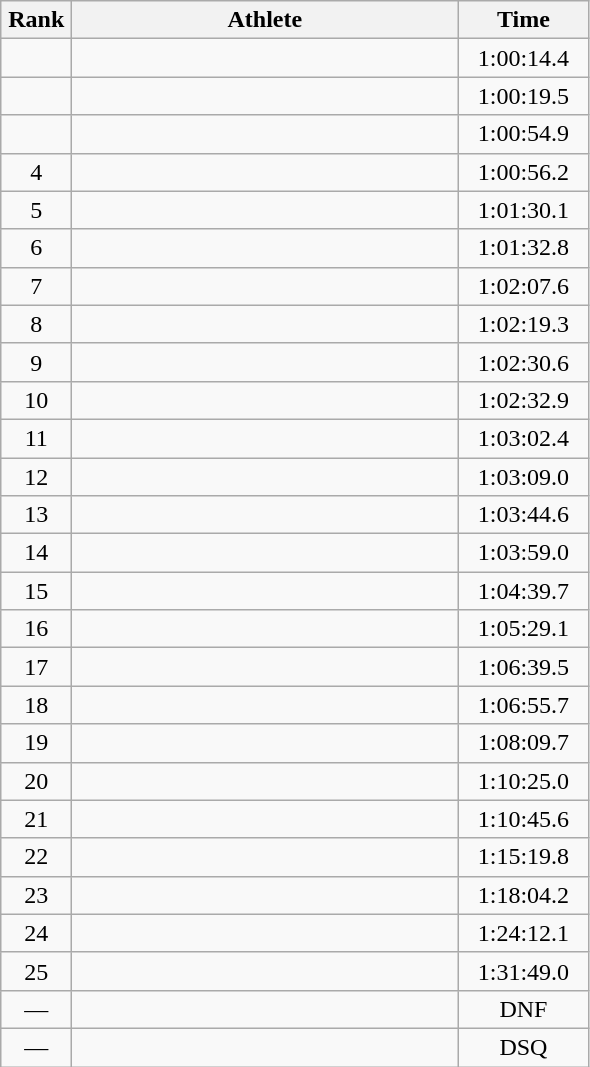<table class=wikitable style="text-align:center">
<tr>
<th width=40>Rank</th>
<th width=250>Athlete</th>
<th width=80>Time</th>
</tr>
<tr>
<td></td>
<td align=left></td>
<td>1:00:14.4</td>
</tr>
<tr>
<td></td>
<td align=left></td>
<td>1:00:19.5</td>
</tr>
<tr>
<td></td>
<td align=left></td>
<td>1:00:54.9</td>
</tr>
<tr>
<td>4</td>
<td align=left></td>
<td>1:00:56.2</td>
</tr>
<tr>
<td>5</td>
<td align=left></td>
<td>1:01:30.1</td>
</tr>
<tr>
<td>6</td>
<td align=left></td>
<td>1:01:32.8</td>
</tr>
<tr>
<td>7</td>
<td align=left></td>
<td>1:02:07.6</td>
</tr>
<tr>
<td>8</td>
<td align=left></td>
<td>1:02:19.3</td>
</tr>
<tr>
<td>9</td>
<td align=left></td>
<td>1:02:30.6</td>
</tr>
<tr>
<td>10</td>
<td align=left></td>
<td>1:02:32.9</td>
</tr>
<tr>
<td>11</td>
<td align=left></td>
<td>1:03:02.4</td>
</tr>
<tr>
<td>12</td>
<td align=left></td>
<td>1:03:09.0</td>
</tr>
<tr>
<td>13</td>
<td align=left></td>
<td>1:03:44.6</td>
</tr>
<tr>
<td>14</td>
<td align=left></td>
<td>1:03:59.0</td>
</tr>
<tr>
<td>15</td>
<td align=left></td>
<td>1:04:39.7</td>
</tr>
<tr>
<td>16</td>
<td align=left></td>
<td>1:05:29.1</td>
</tr>
<tr>
<td>17</td>
<td align=left></td>
<td>1:06:39.5</td>
</tr>
<tr>
<td>18</td>
<td align=left></td>
<td>1:06:55.7</td>
</tr>
<tr>
<td>19</td>
<td align=left></td>
<td>1:08:09.7</td>
</tr>
<tr>
<td>20</td>
<td align=left></td>
<td>1:10:25.0</td>
</tr>
<tr>
<td>21</td>
<td align=left></td>
<td>1:10:45.6</td>
</tr>
<tr>
<td>22</td>
<td align=left></td>
<td>1:15:19.8</td>
</tr>
<tr>
<td>23</td>
<td align=left></td>
<td>1:18:04.2</td>
</tr>
<tr>
<td>24</td>
<td align=left></td>
<td>1:24:12.1</td>
</tr>
<tr>
<td>25</td>
<td align=left></td>
<td>1:31:49.0</td>
</tr>
<tr>
<td>—</td>
<td align=left></td>
<td>DNF</td>
</tr>
<tr>
<td>—</td>
<td align=left></td>
<td>DSQ</td>
</tr>
</table>
